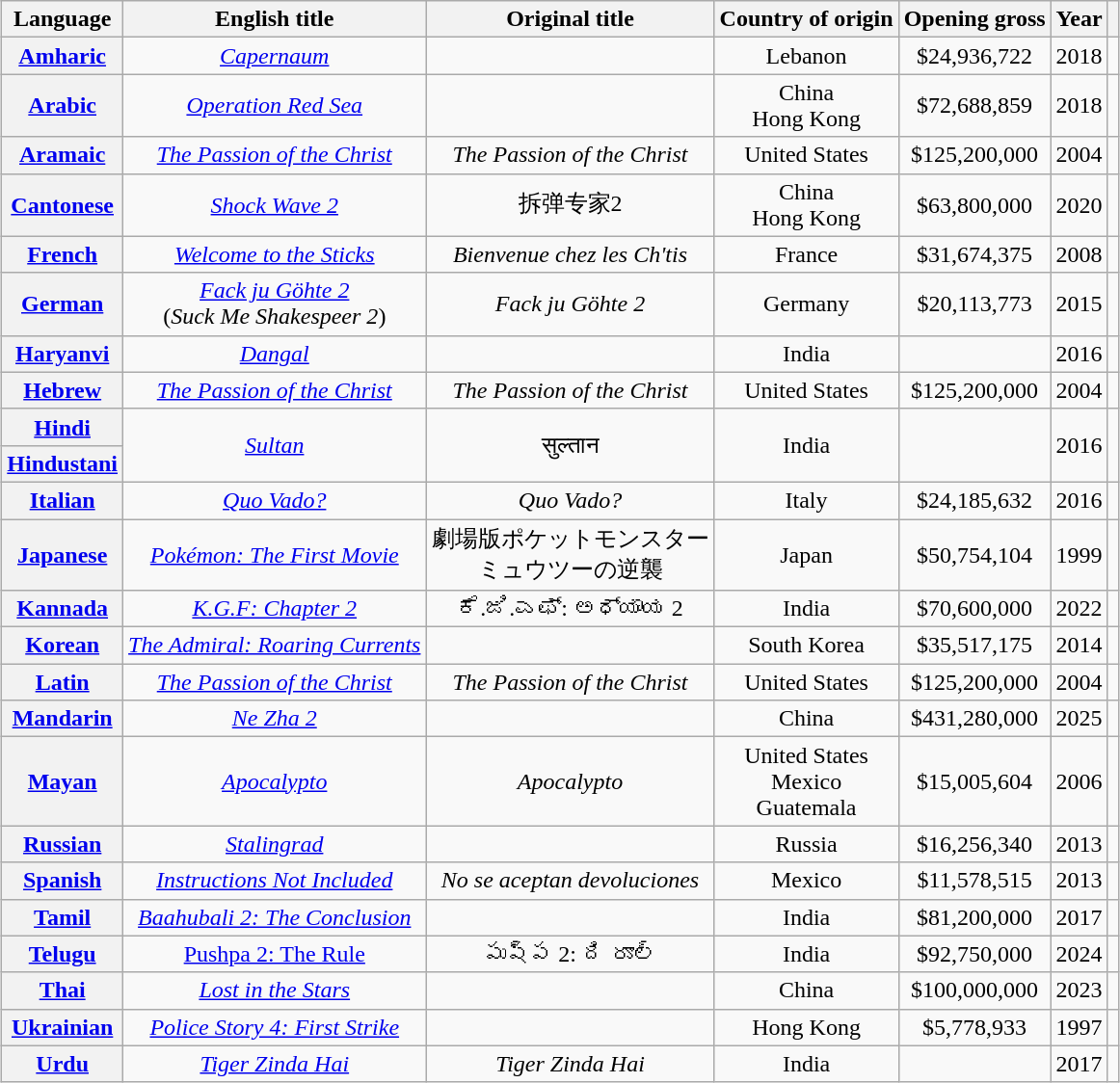<table class="wikitable sortable" style="margin:auto; text-align:center">
<tr>
<th>Language</th>
<th>English title</th>
<th>Original title</th>
<th>Country of origin</th>
<th>Opening gross</th>
<th>Year</th>
<th scope="col" class="unsortable"></th>
</tr>
<tr>
<th><a href='#'>Amharic</a></th>
<td><em><a href='#'>Capernaum</a></em></td>
<td></td>
<td>Lebanon</td>
<td>$24,936,722</td>
<td>2018</td>
<td></td>
</tr>
<tr>
<th><a href='#'>Arabic</a></th>
<td><em><a href='#'>Operation Red Sea</a></em></td>
<td></td>
<td>China <br> Hong Kong</td>
<td>$72,688,859</td>
<td>2018</td>
<td></td>
</tr>
<tr>
<th><a href='#'>Aramaic</a></th>
<td><em><a href='#'>The Passion of the Christ</a></em></td>
<td><em>The Passion of the Christ</em></td>
<td>United States</td>
<td>$125,200,000</td>
<td>2004</td>
<td></td>
</tr>
<tr>
<th><a href='#'>Cantonese</a></th>
<td><em><a href='#'>Shock Wave 2</a></em></td>
<td>拆弹专家2</td>
<td>China <br> Hong Kong</td>
<td>$63,800,000</td>
<td>2020</td>
<td></td>
</tr>
<tr>
<th><a href='#'>French</a></th>
<td><em><a href='#'>Welcome to the Sticks</a></em></td>
<td><em>Bienvenue chez les Ch'tis</em></td>
<td>France</td>
<td>$31,674,375</td>
<td>2008</td>
<td></td>
</tr>
<tr>
<th><a href='#'>German</a></th>
<td><em><a href='#'>Fack ju Göhte 2</a></em> <br> (<em>Suck Me Shakespeer 2</em>)</td>
<td><em>Fack ju Göhte 2</em></td>
<td>Germany</td>
<td>$20,113,773</td>
<td>2015</td>
<td></td>
</tr>
<tr>
<th><a href='#'>Haryanvi</a></th>
<td><em><a href='#'>Dangal</a></em></td>
<td></td>
<td>India</td>
<td></td>
<td>2016</td>
<td></td>
</tr>
<tr>
<th><a href='#'>Hebrew</a></th>
<td><em><a href='#'>The Passion of the Christ</a></em></td>
<td><em>The Passion of the Christ</em></td>
<td>United States</td>
<td>$125,200,000</td>
<td>2004</td>
<td></td>
</tr>
<tr>
<th><a href='#'>Hindi</a></th>
<td rowspan="2"><a href='#'><em>Sultan</em></a></td>
<td rowspan="2">सुल्तान</td>
<td rowspan="2">India</td>
<td rowspan="2"></td>
<td rowspan="2">2016</td>
<td rowspan="2"></td>
</tr>
<tr>
<th><a href='#'>Hindustani</a></th>
</tr>
<tr>
<th><a href='#'>Italian</a></th>
<td><em><a href='#'>Quo Vado?</a></em></td>
<td><em>Quo Vado?</em></td>
<td>Italy</td>
<td>$24,185,632</td>
<td>2016</td>
<td></td>
</tr>
<tr>
<th><a href='#'>Japanese</a></th>
<td><em><a href='#'>Pokémon: The First Movie</a></em></td>
<td>劇場版ポケットモンスター <br> ミュウツーの逆襲</td>
<td>Japan</td>
<td>$50,754,104</td>
<td>1999</td>
<td></td>
</tr>
<tr>
<th><a href='#'>Kannada</a></th>
<td><em><a href='#'>K.G.F: Chapter 2</a></em></td>
<td>ಕೆ.ಜಿ.ಎಫ್: ಅಧ್ಯಾಯ 2</td>
<td>India</td>
<td>$70,600,000</td>
<td>2022</td>
<td></td>
</tr>
<tr>
<th><a href='#'>Korean</a></th>
<td><em><a href='#'>The Admiral: Roaring Currents</a></em></td>
<td></td>
<td>South Korea</td>
<td>$35,517,175</td>
<td>2014</td>
<td></td>
</tr>
<tr>
<th><a href='#'>Latin</a></th>
<td><em><a href='#'>The Passion of the Christ</a></em></td>
<td><em>The Passion of the Christ</em></td>
<td>United States</td>
<td>$125,200,000</td>
<td>2004</td>
<td></td>
</tr>
<tr>
<th><a href='#'>Mandarin</a></th>
<td><em><a href='#'>Ne Zha 2</a></em></td>
<td></td>
<td>China</td>
<td>$431,280,000</td>
<td style="text-align:center;">2025</td>
<td></td>
</tr>
<tr>
<th><a href='#'>Mayan</a></th>
<td><em><a href='#'>Apocalypto</a></em></td>
<td><em>Apocalypto</em></td>
<td>United States <br> Mexico <br> Guatemala</td>
<td>$15,005,604</td>
<td>2006</td>
<td></td>
</tr>
<tr>
<th><a href='#'>Russian</a></th>
<td><a href='#'><em>Stalingrad</em></a></td>
<td></td>
<td>Russia</td>
<td>$16,256,340</td>
<td>2013</td>
<td></td>
</tr>
<tr>
<th><a href='#'>Spanish</a></th>
<td><em><a href='#'>Instructions Not Included</a></em></td>
<td><em>No se aceptan devoluciones</em></td>
<td>Mexico</td>
<td>$11,578,515</td>
<td>2013</td>
<td></td>
</tr>
<tr>
<th><a href='#'>Tamil</a></th>
<td><em><a href='#'>Baahubali 2: The Conclusion</a></em></td>
<td></td>
<td>India</td>
<td>$81,200,000</td>
<td>2017</td>
<td></td>
</tr>
<tr>
<th><a href='#'>Telugu</a></th>
<td><a href='#'>Pushpa 2: The Rule</a></td>
<td>పుష్ప 2: ది రూల్</td>
<td>India</td>
<td>$92,750,000</td>
<td>2024</td>
<td></td>
</tr>
<tr>
<th><a href='#'>Thai</a></th>
<td><em><a href='#'>Lost in the Stars</a></em></td>
<td></td>
<td>China</td>
<td>$100,000,000</td>
<td>2023</td>
<td></td>
</tr>
<tr>
<th><a href='#'>Ukrainian</a></th>
<td><em><a href='#'>Police Story 4: First Strike</a></em></td>
<td></td>
<td>Hong Kong</td>
<td>$5,778,933</td>
<td>1997</td>
<td></td>
</tr>
<tr>
<th><a href='#'>Urdu</a></th>
<td><em><a href='#'>Tiger Zinda Hai</a></em></td>
<td><em>Tiger Zinda Hai</em></td>
<td>India</td>
<td></td>
<td>2017</td>
<td></td>
</tr>
</table>
